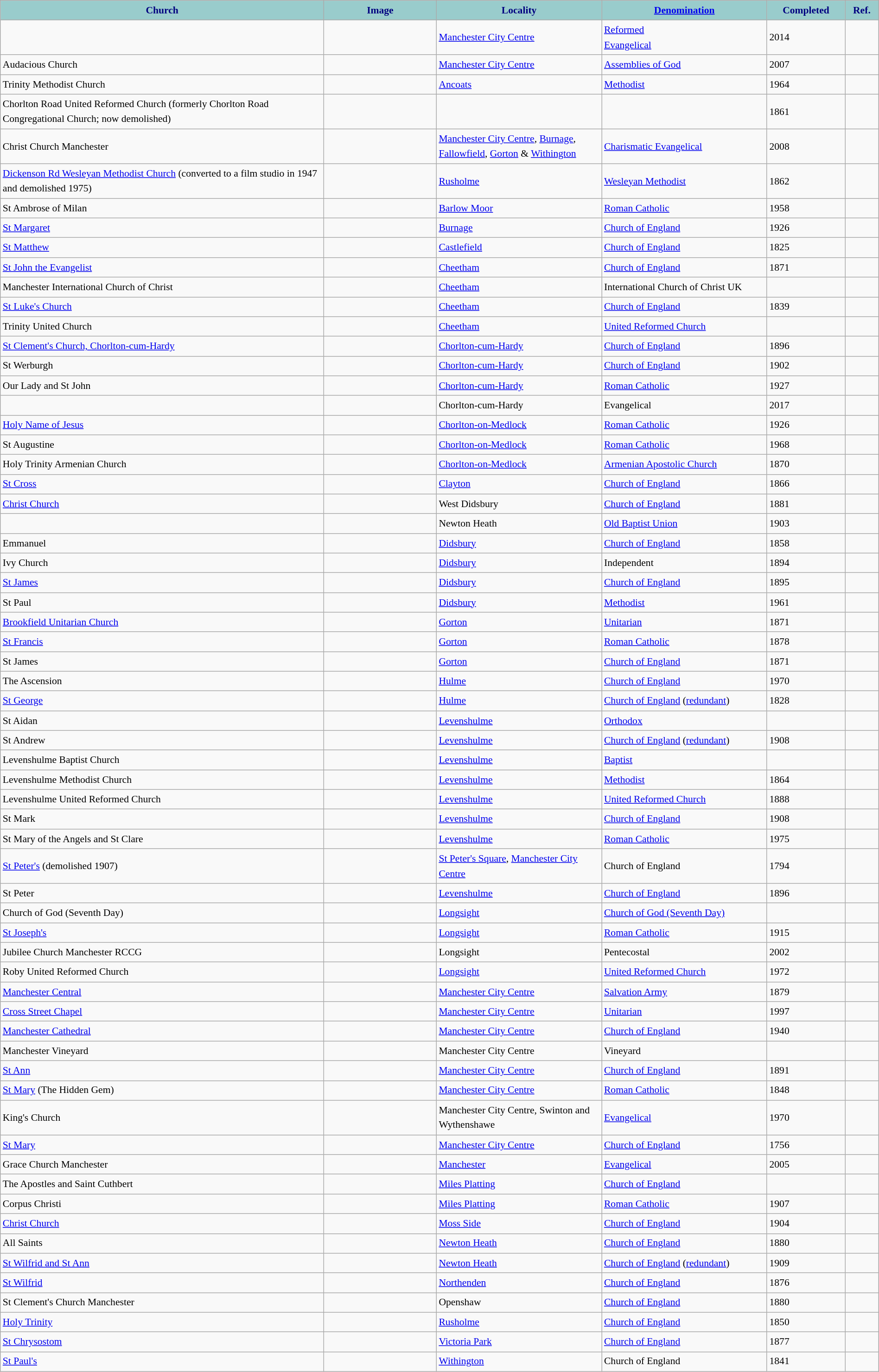<table class="wikitable sortable" style="font-size:90%; width:100%; border:0; text-align:left; line-height:150%;">
<tr>
<th style="background:#9cc; color:navy; width:300px;">Church</th>
<th style="background:#9cc; color:navy; width:100px;">Image</th>
<th style="background:#9cc; color:navy; width:150px;">Locality</th>
<th style="background:#9cc; color:navy; width:150px;"><a href='#'>Denomination</a></th>
<th style="background:#9cc; color:navy; width:35px;">Completed</th>
<th class="unsortable"  style="background:#9cc; color:navy; width:10px;">Ref.</th>
</tr>
<tr>
<td></td>
<td></td>
<td><a href='#'>Manchester City Centre</a></td>
<td><a href='#'>Reformed</a><br><a href='#'>Evangelical</a></td>
<td>2014</td>
<td></td>
</tr>
<tr>
<td>Audacious Church</td>
<td></td>
<td><a href='#'>Manchester City Centre</a></td>
<td><a href='#'>Assemblies of God</a></td>
<td>2007</td>
<td></td>
</tr>
<tr>
<td>Trinity Methodist Church</td>
<td></td>
<td><a href='#'>Ancoats</a></td>
<td><a href='#'>Methodist</a></td>
<td>1964</td>
<td></td>
</tr>
<tr>
<td>Chorlton Road United Reformed Church (formerly Chorlton Road Congregational Church; now demolished)</td>
<td></td>
<td></td>
<td></td>
<td>1861</td>
<td></td>
</tr>
<tr>
<td>Christ Church Manchester</td>
<td></td>
<td><a href='#'>Manchester City Centre</a>, <a href='#'>Burnage</a>, <a href='#'>Fallowfield</a>, <a href='#'>Gorton</a> & <a href='#'>Withington</a></td>
<td><a href='#'>Charismatic Evangelical</a></td>
<td>2008</td>
<td></td>
</tr>
<tr>
<td><a href='#'>Dickenson Rd Wesleyan Methodist Church</a> (converted to a film studio in 1947 and demolished 1975)</td>
<td></td>
<td><a href='#'>Rusholme</a></td>
<td><a href='#'>Wesleyan Methodist</a></td>
<td>1862</td>
<td></td>
</tr>
<tr>
<td>St Ambrose of Milan</td>
<td></td>
<td><a href='#'>Barlow Moor</a></td>
<td><a href='#'>Roman Catholic</a></td>
<td>1958</td>
<td></td>
</tr>
<tr>
<td><a href='#'>St Margaret</a></td>
<td></td>
<td><a href='#'>Burnage</a></td>
<td><a href='#'>Church of England</a></td>
<td>1926</td>
<td></td>
</tr>
<tr>
<td><a href='#'>St Matthew</a></td>
<td></td>
<td><a href='#'>Castlefield</a></td>
<td><a href='#'>Church of England</a></td>
<td>1825</td>
<td></td>
</tr>
<tr>
<td><a href='#'>St John the Evangelist</a></td>
<td></td>
<td><a href='#'>Cheetham</a></td>
<td><a href='#'>Church of England</a></td>
<td>1871</td>
<td></td>
</tr>
<tr>
<td>Manchester International Church of Christ</td>
<td></td>
<td><a href='#'>Cheetham</a></td>
<td>International Church of Christ UK</td>
<td></td>
<td></td>
</tr>
<tr>
<td><a href='#'>St Luke's Church</a></td>
<td></td>
<td><a href='#'>Cheetham</a></td>
<td><a href='#'>Church of England</a></td>
<td>1839</td>
<td></td>
</tr>
<tr>
<td>Trinity United Church</td>
<td></td>
<td><a href='#'>Cheetham</a></td>
<td><a href='#'>United Reformed Church</a></td>
<td></td>
<td></td>
</tr>
<tr>
<td><a href='#'>St Clement's Church, Chorlton-cum-Hardy</a></td>
<td></td>
<td><a href='#'>Chorlton-cum-Hardy</a></td>
<td><a href='#'>Church of England</a></td>
<td>1896</td>
<td></td>
</tr>
<tr>
<td>St Werburgh</td>
<td></td>
<td><a href='#'>Chorlton-cum-Hardy</a></td>
<td><a href='#'>Church of England</a></td>
<td>1902</td>
<td></td>
</tr>
<tr>
<td>Our Lady and St John</td>
<td></td>
<td><a href='#'>Chorlton-cum-Hardy</a></td>
<td><a href='#'>Roman Catholic</a></td>
<td>1927</td>
<td></td>
</tr>
<tr>
<td></td>
<td></td>
<td>Chorlton-cum-Hardy</td>
<td>Evangelical</td>
<td>2017</td>
<td></td>
</tr>
<tr>
<td><a href='#'>Holy Name of Jesus</a></td>
<td></td>
<td><a href='#'>Chorlton-on-Medlock</a></td>
<td><a href='#'>Roman Catholic</a></td>
<td>1926</td>
<td></td>
</tr>
<tr>
<td>St Augustine</td>
<td></td>
<td><a href='#'>Chorlton-on-Medlock</a></td>
<td><a href='#'>Roman Catholic</a></td>
<td>1968</td>
<td></td>
</tr>
<tr>
<td>Holy Trinity Armenian Church</td>
<td></td>
<td><a href='#'>Chorlton-on-Medlock</a></td>
<td><a href='#'>Armenian Apostolic Church</a></td>
<td>1870</td>
<td></td>
</tr>
<tr>
<td><a href='#'>St Cross</a></td>
<td></td>
<td><a href='#'>Clayton</a></td>
<td><a href='#'>Church of England</a></td>
<td>1866</td>
<td></td>
</tr>
<tr>
<td><a href='#'>Christ Church</a></td>
<td></td>
<td>West Didsbury</td>
<td><a href='#'>Church of England</a></td>
<td>1881</td>
<td></td>
</tr>
<tr>
<td></td>
<td></td>
<td>Newton Heath</td>
<td><a href='#'>Old Baptist Union</a></td>
<td>1903</td>
<td></td>
</tr>
<tr>
<td>Emmanuel</td>
<td></td>
<td><a href='#'>Didsbury</a></td>
<td><a href='#'>Church of England</a></td>
<td>1858</td>
<td></td>
</tr>
<tr>
<td>Ivy Church</td>
<td></td>
<td><a href='#'>Didsbury</a></td>
<td>Independent</td>
<td>1894</td>
<td></td>
</tr>
<tr>
<td><a href='#'>St James</a></td>
<td></td>
<td><a href='#'>Didsbury</a></td>
<td><a href='#'>Church of England</a></td>
<td>1895</td>
<td></td>
</tr>
<tr>
<td>St Paul</td>
<td></td>
<td><a href='#'>Didsbury</a></td>
<td><a href='#'>Methodist</a></td>
<td>1961</td>
<td></td>
</tr>
<tr>
<td><a href='#'>Brookfield Unitarian Church</a></td>
<td></td>
<td><a href='#'>Gorton</a></td>
<td><a href='#'>Unitarian</a></td>
<td>1871</td>
<td></td>
</tr>
<tr>
<td><a href='#'>St Francis</a></td>
<td></td>
<td><a href='#'>Gorton</a></td>
<td><a href='#'>Roman Catholic</a></td>
<td>1878</td>
<td></td>
</tr>
<tr>
<td>St James</td>
<td></td>
<td><a href='#'>Gorton</a></td>
<td><a href='#'>Church of England</a></td>
<td>1871</td>
<td></td>
</tr>
<tr>
<td>The Ascension</td>
<td></td>
<td><a href='#'>Hulme</a></td>
<td><a href='#'>Church of England</a></td>
<td>1970</td>
<td></td>
</tr>
<tr>
<td><a href='#'>St George</a></td>
<td></td>
<td><a href='#'>Hulme</a></td>
<td><a href='#'>Church of England</a> (<a href='#'>redundant</a>)</td>
<td>1828</td>
<td></td>
</tr>
<tr>
<td>St Aidan</td>
<td></td>
<td><a href='#'>Levenshulme</a></td>
<td><a href='#'>Orthodox</a></td>
<td></td>
<td></td>
</tr>
<tr>
<td>St Andrew</td>
<td></td>
<td><a href='#'>Levenshulme</a></td>
<td><a href='#'>Church of England</a> (<a href='#'>redundant</a>)</td>
<td>1908</td>
<td></td>
</tr>
<tr>
<td>Levenshulme Baptist Church</td>
<td></td>
<td><a href='#'>Levenshulme</a></td>
<td><a href='#'>Baptist</a></td>
<td></td>
<td></td>
</tr>
<tr>
<td>Levenshulme Methodist Church</td>
<td></td>
<td><a href='#'>Levenshulme</a></td>
<td><a href='#'>Methodist</a></td>
<td>1864</td>
<td></td>
</tr>
<tr>
<td>Levenshulme United Reformed Church</td>
<td></td>
<td><a href='#'>Levenshulme</a></td>
<td><a href='#'>United Reformed Church</a></td>
<td>1888</td>
<td></td>
</tr>
<tr>
<td>St Mark</td>
<td></td>
<td><a href='#'>Levenshulme</a></td>
<td><a href='#'>Church of England</a></td>
<td>1908</td>
<td></td>
</tr>
<tr>
<td>St Mary of the Angels and St Clare</td>
<td></td>
<td><a href='#'>Levenshulme</a></td>
<td><a href='#'>Roman Catholic</a></td>
<td>1975</td>
<td></td>
</tr>
<tr>
<td><a href='#'>St Peter's</a> (demolished 1907)</td>
<td></td>
<td><a href='#'>St Peter's Square</a>, <a href='#'>Manchester City Centre</a></td>
<td>Church of England</td>
<td>1794</td>
<td></td>
</tr>
<tr>
<td>St Peter</td>
<td></td>
<td><a href='#'>Levenshulme</a></td>
<td><a href='#'>Church of England</a></td>
<td>1896</td>
<td></td>
</tr>
<tr>
<td>Church of God (Seventh Day)</td>
<td></td>
<td><a href='#'>Longsight</a></td>
<td><a href='#'>Church of God (Seventh Day)</a></td>
<td></td>
<td></td>
</tr>
<tr>
<td><a href='#'>St Joseph's</a></td>
<td></td>
<td><a href='#'>Longsight</a></td>
<td><a href='#'>Roman Catholic</a></td>
<td>1915</td>
<td></td>
</tr>
<tr>
<td>Jubilee Church Manchester RCCG</td>
<td></td>
<td>Longsight</td>
<td>Pentecostal</td>
<td>2002</td>
<td></td>
</tr>
<tr>
<td>Roby United Reformed Church</td>
<td></td>
<td><a href='#'>Longsight</a></td>
<td><a href='#'>United Reformed Church</a></td>
<td>1972</td>
<td></td>
</tr>
<tr>
<td><a href='#'>Manchester Central</a></td>
<td></td>
<td><a href='#'>Manchester City Centre</a></td>
<td><a href='#'>Salvation Army</a></td>
<td>1879</td>
<td></td>
</tr>
<tr>
<td><a href='#'>Cross Street Chapel</a></td>
<td></td>
<td><a href='#'>Manchester City Centre</a></td>
<td><a href='#'>Unitarian</a></td>
<td>1997</td>
<td></td>
</tr>
<tr>
<td><a href='#'>Manchester Cathedral</a></td>
<td></td>
<td><a href='#'>Manchester City Centre</a></td>
<td><a href='#'>Church of England</a></td>
<td>1940</td>
<td></td>
</tr>
<tr>
<td>Manchester Vineyard</td>
<td></td>
<td>Manchester City Centre</td>
<td>Vineyard</td>
<td></td>
<td></td>
</tr>
<tr>
<td><a href='#'>St Ann</a></td>
<td></td>
<td><a href='#'>Manchester City Centre</a></td>
<td><a href='#'>Church of England</a></td>
<td>1891</td>
<td></td>
</tr>
<tr>
<td><a href='#'>St Mary</a> (The Hidden Gem)</td>
<td></td>
<td><a href='#'>Manchester City Centre</a></td>
<td><a href='#'>Roman Catholic</a></td>
<td>1848</td>
<td></td>
</tr>
<tr>
<td>King's Church</td>
<td></td>
<td>Manchester City Centre, Swinton and Wythenshawe</td>
<td><a href='#'>Evangelical</a></td>
<td>1970</td>
<td></td>
</tr>
<tr>
<td><a href='#'>St Mary</a></td>
<td></td>
<td><a href='#'>Manchester City Centre</a></td>
<td><a href='#'>Church of England</a></td>
<td>1756</td>
<td></td>
</tr>
<tr>
<td>Grace Church Manchester</td>
<td></td>
<td><a href='#'>Manchester</a></td>
<td><a href='#'>Evangelical</a></td>
<td>2005</td>
<td></td>
</tr>
<tr>
<td>The Apostles and Saint Cuthbert</td>
<td></td>
<td><a href='#'>Miles Platting</a></td>
<td><a href='#'>Church of England</a></td>
<td></td>
<td></td>
</tr>
<tr>
<td>Corpus Christi</td>
<td></td>
<td><a href='#'>Miles Platting</a></td>
<td><a href='#'>Roman Catholic</a></td>
<td>1907</td>
<td></td>
</tr>
<tr>
<td><a href='#'>Christ Church</a></td>
<td></td>
<td><a href='#'>Moss Side</a></td>
<td><a href='#'>Church of England</a></td>
<td>1904</td>
<td></td>
</tr>
<tr>
<td>All Saints</td>
<td></td>
<td><a href='#'>Newton Heath</a></td>
<td><a href='#'>Church of England</a></td>
<td>1880</td>
<td></td>
</tr>
<tr>
<td><a href='#'>St Wilfrid and St Ann</a></td>
<td></td>
<td><a href='#'>Newton Heath</a></td>
<td><a href='#'>Church of England</a> (<a href='#'>redundant</a>)</td>
<td>1909</td>
<td></td>
</tr>
<tr>
<td><a href='#'>St Wilfrid</a></td>
<td></td>
<td><a href='#'>Northenden</a></td>
<td><a href='#'>Church of England</a></td>
<td>1876</td>
<td></td>
</tr>
<tr>
<td>St Clement's Church Manchester</td>
<td></td>
<td>Openshaw</td>
<td><a href='#'>Church of England</a></td>
<td>1880</td>
<td></td>
</tr>
<tr>
<td><a href='#'>Holy Trinity</a></td>
<td></td>
<td><a href='#'>Rusholme</a></td>
<td><a href='#'>Church of England</a></td>
<td>1850</td>
<td></td>
</tr>
<tr>
<td><a href='#'>St Chrysostom</a></td>
<td></td>
<td><a href='#'>Victoria Park</a></td>
<td><a href='#'>Church of England</a></td>
<td>1877</td>
<td></td>
</tr>
<tr>
<td><a href='#'>St Paul's</a></td>
<td></td>
<td><a href='#'>Withington</a></td>
<td>Church of England</td>
<td>1841</td>
<td></td>
</tr>
</table>
